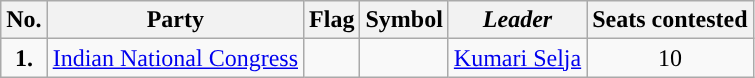<table class="wikitable">
<tr>
<th>No.</th>
<th>Party</th>
<th><strong>Flag</strong></th>
<th>Symbol</th>
<th><em>Leader</em></th>
<th>Seats contested</th>
</tr>
<tr>
<td ! style="text-align:center; background:"><strong>1.</strong></td>
<td style="text-align:center"><a href='#'>Indian National Congress</a></td>
<td></td>
<td></td>
<td style="text-align:center"><a href='#'>Kumari Selja</a></td>
<td style="text-align:center">10</td>
</tr>
</table>
